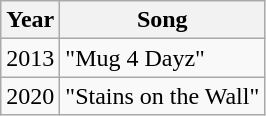<table class="wikitable">
<tr>
<th>Year</th>
<th>Song</th>
</tr>
<tr>
<td>2013</td>
<td>"Mug 4 Dayz"</td>
</tr>
<tr>
<td>2020</td>
<td>"Stains on the Wall"</td>
</tr>
</table>
